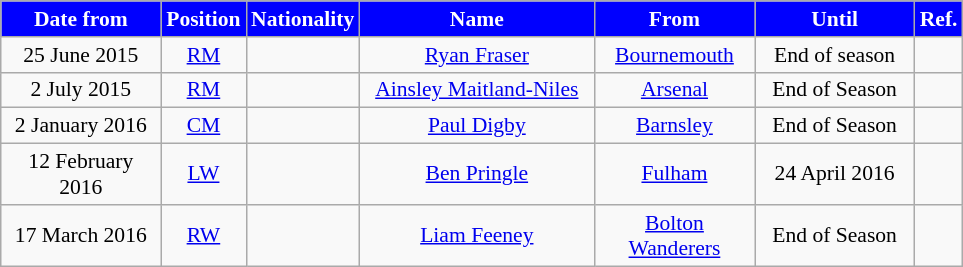<table class="wikitable"  style="text-align:center; font-size:90%; ">
<tr>
<th style="background:#0000FF; color:white; width:100px;">Date from</th>
<th style="background:#0000FF; color:white; width:50px;">Position</th>
<th style="background:#0000FF; color:white; width:50px;">Nationality</th>
<th style="background:#0000FF; color:white; width:150px;">Name</th>
<th style="background:#0000FF; color:white; width:100px;">From</th>
<th style="background:#0000FF; color:white; width:100px;">Until</th>
<th style="background:#0000FF; color:white; width:25px;">Ref.</th>
</tr>
<tr>
<td>25 June 2015</td>
<td><a href='#'>RM</a></td>
<td></td>
<td><a href='#'>Ryan Fraser</a></td>
<td> <a href='#'>Bournemouth</a></td>
<td>End of season</td>
<td></td>
</tr>
<tr>
<td>2 July 2015</td>
<td><a href='#'>RM</a></td>
<td></td>
<td><a href='#'>Ainsley Maitland-Niles</a></td>
<td> <a href='#'>Arsenal</a></td>
<td>End of Season</td>
<td></td>
</tr>
<tr>
<td>2 January 2016</td>
<td><a href='#'>CM</a></td>
<td></td>
<td><a href='#'>Paul Digby</a></td>
<td> <a href='#'>Barnsley</a></td>
<td>End of Season</td>
<td></td>
</tr>
<tr>
<td>12 February 2016</td>
<td><a href='#'>LW</a></td>
<td></td>
<td><a href='#'>Ben Pringle</a></td>
<td> <a href='#'>Fulham</a></td>
<td>24 April 2016</td>
<td></td>
</tr>
<tr>
<td>17 March 2016</td>
<td><a href='#'>RW</a></td>
<td></td>
<td><a href='#'>Liam Feeney</a></td>
<td> <a href='#'>Bolton Wanderers</a></td>
<td>End of Season</td>
<td></td>
</tr>
</table>
